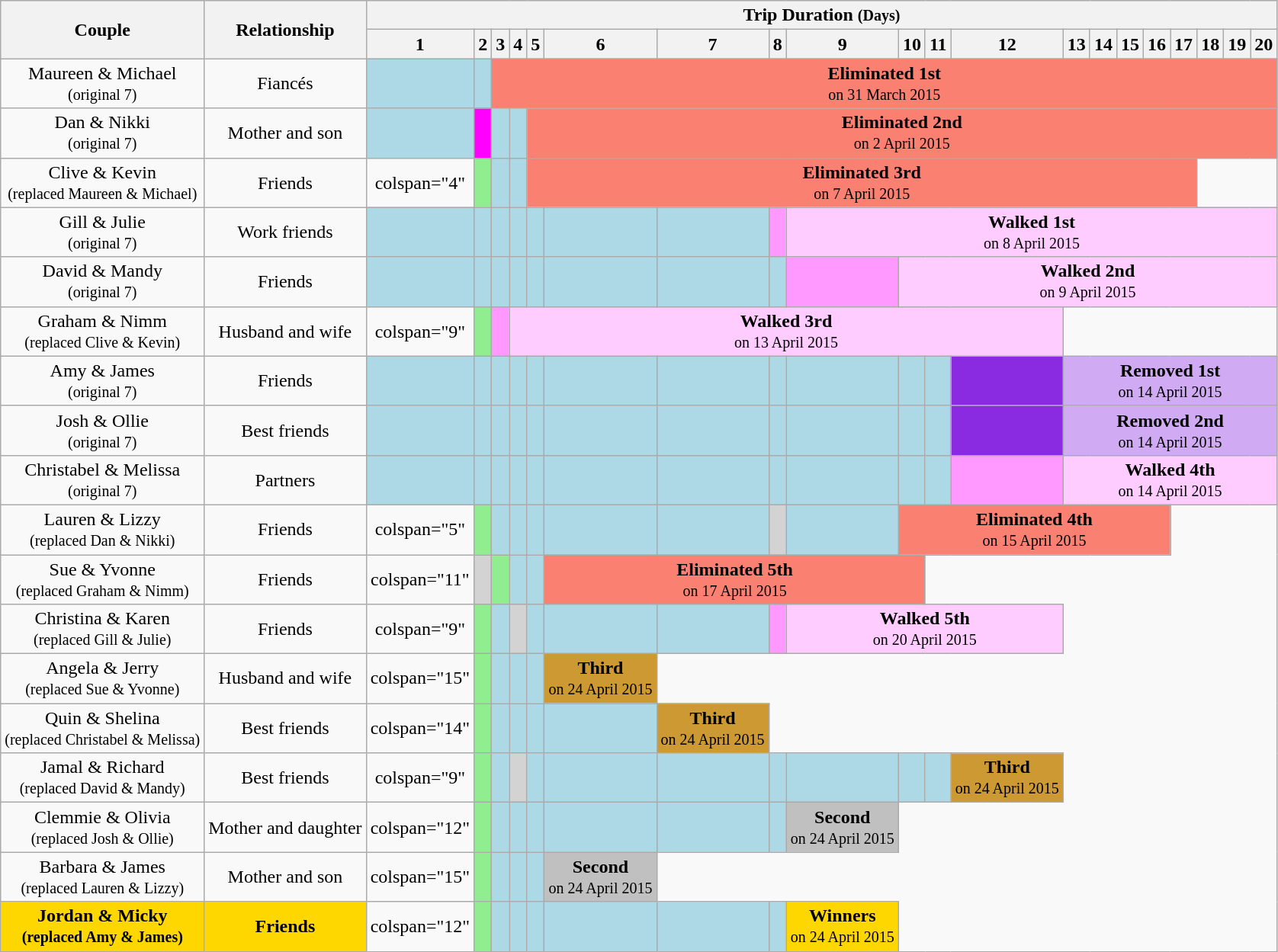<table class="wikitable" style="text-align:center;">
<tr>
<th rowspan="2">Couple</th>
<th rowspan="2">Relationship</th>
<th colspan="20">Trip Duration <small>(Days)</small></th>
</tr>
<tr>
<th>1</th>
<th>2</th>
<th>3</th>
<th>4</th>
<th>5</th>
<th>6</th>
<th>7</th>
<th>8</th>
<th>9</th>
<th>10</th>
<th>11</th>
<th>12</th>
<th>13</th>
<th>14</th>
<th>15</th>
<th>16</th>
<th>17</th>
<th>18</th>
<th>19</th>
<th>20</th>
</tr>
<tr>
<td>Maureen & Michael<br><small>(original 7)</small></td>
<td>Fiancés</td>
<td style="background:lightblue;"></td>
<td style="background:lightblue;"></td>
<td colspan="18" style="background:salmon;"><strong>Eliminated 1st</strong><br><small>on 31 March 2015</small></td>
</tr>
<tr>
<td>Dan & Nikki<br><small>(original 7)</small></td>
<td>Mother and son</td>
<td style="background:lightblue;"></td>
<td style="background:#ff00ff;"></td>
<td style="background:lightblue;"></td>
<td style="background:lightblue;"></td>
<td colspan="16" style="background:salmon;"><strong>Eliminated 2nd</strong><br><small>on 2 April 2015</small></td>
</tr>
<tr>
<td>Clive & Kevin<br><small>(replaced Maureen & Michael)</small></td>
<td>Friends</td>
<td>colspan="4" </td>
<td style="background:lightgreen;"></td>
<td style="background:lightblue;"></td>
<td style="background:lightblue;"></td>
<td colspan="13" style="background:salmon;"><strong>Eliminated 3rd</strong><br><small>on 7 April 2015</small></td>
</tr>
<tr>
<td>Gill & Julie<br><small>(original 7)</small></td>
<td>Work friends</td>
<td style="background:lightblue;"></td>
<td style="background:lightblue;"></td>
<td style="background:lightblue;"></td>
<td style="background:lightblue;"></td>
<td style="background:lightblue;"></td>
<td style="background:lightblue;"></td>
<td style="background:lightblue;"></td>
<td style="background:#ff99ff;"></td>
<td colspan="12" style="background:#ffccff;"><strong>Walked 1st</strong><br><small>on 8 April 2015</small></td>
</tr>
<tr>
<td>David & Mandy<br><small>(original 7)</small></td>
<td>Friends</td>
<td style="background:lightblue;"></td>
<td style="background:lightblue;"></td>
<td style="background:lightblue;"></td>
<td style="background:lightblue;"></td>
<td style="background:lightblue;"></td>
<td style="background:lightblue;"></td>
<td style="background:lightblue;"></td>
<td style="background:lightblue;"></td>
<td style="background:#ff99ff;"></td>
<td colspan="11" style="background:#ffccff;"><strong>Walked 2nd</strong><br><small>on 9 April 2015</small></td>
</tr>
<tr>
<td>Graham & Nimm<br><small>(replaced Clive & Kevin)</small></td>
<td>Husband and wife</td>
<td>colspan="9" </td>
<td style="background:lightgreen;"></td>
<td style="background:#ff99ff;"></td>
<td colspan="9" style="background:#ffccff;"><strong>Walked 3rd</strong><br><small>on 13 April 2015</small></td>
</tr>
<tr>
<td>Amy & James<br><small>(original 7)</small></td>
<td>Friends</td>
<td style="background:lightblue;"></td>
<td style="background:lightblue;"></td>
<td style="background:lightblue;"></td>
<td style="background:lightblue;"></td>
<td style="background:lightblue;"></td>
<td style="background:lightblue;"></td>
<td style="background:lightblue;"></td>
<td style="background:lightblue;"></td>
<td style="background:lightblue;"></td>
<td style="background:lightblue;"></td>
<td style="background:lightblue;"></td>
<td style="background:#8a2be2;"></td>
<td colspan="8" style="background:#D0AAF3;"><strong>Removed 1st</strong><br><small>on 14 April 2015</small></td>
</tr>
<tr>
<td>Josh & Ollie<br><small>(original 7)</small></td>
<td>Best friends</td>
<td style="background:lightblue;"></td>
<td style="background:lightblue;"></td>
<td style="background:lightblue;"></td>
<td style="background:lightblue;"></td>
<td style="background:lightblue;"></td>
<td style="background:lightblue;"></td>
<td style="background:lightblue;"></td>
<td style="background:lightblue;"></td>
<td style="background:lightblue;"></td>
<td style="background:lightblue;"></td>
<td style="background:lightblue;"></td>
<td style="background:#8a2be2;"></td>
<td colspan="8" style="background:#D0AAF3;"><strong>Removed 2nd</strong><br><small>on 14 April 2015</small></td>
</tr>
<tr>
<td>Christabel & Melissa<br><small>(original 7)</small></td>
<td>Partners</td>
<td style="background:lightblue;"></td>
<td style="background:lightblue;"></td>
<td style="background:lightblue;"></td>
<td style="background:lightblue;"></td>
<td style="background:lightblue;"></td>
<td style="background:lightblue;"></td>
<td style="background:lightblue;"></td>
<td style="background:lightblue;"></td>
<td style="background:lightblue;"></td>
<td style="background:lightblue;"></td>
<td style="background:lightblue;"></td>
<td style="background:#ff99ff;"></td>
<td colspan="8" style="background:#ffccff;"><strong>Walked 4th</strong><br><small>on 14 April 2015</small></td>
</tr>
<tr>
<td>Lauren & Lizzy<br><small>(replaced Dan & Nikki)</small></td>
<td>Friends</td>
<td>colspan="5" </td>
<td style="background:lightgreen;"></td>
<td style="background:lightblue;"></td>
<td style="background:lightblue;"></td>
<td style="background:lightblue;"></td>
<td style="background:lightblue;"></td>
<td style="background:lightblue;"></td>
<td style="background:lightgrey"></td>
<td style="background:lightblue;"></td>
<td colspan="7"  style="background:salmon;"><strong>Eliminated 4th</strong><br><small>on 15 April 2015</small></td>
</tr>
<tr>
<td>Sue & Yvonne<br><small>(replaced Graham & Nimm)</small></td>
<td>Friends</td>
<td>colspan="11" </td>
<td style="background:lightgrey;"></td>
<td style="background:lightgreen;"></td>
<td style="background:lightblue;"></td>
<td style="background:lightblue;"></td>
<td colspan="5"  style="background:salmon;"><strong>Eliminated 5th</strong><br><small>on 17 April 2015</small></td>
</tr>
<tr>
<td>Christina & Karen<br><small>(replaced Gill & Julie)</small></td>
<td>Friends</td>
<td>colspan="9" </td>
<td style="background:lightgreen;"></td>
<td style="background:lightblue;"></td>
<td style="background:lightgrey;"></td>
<td style="background:lightblue;"></td>
<td style="background:lightblue;"></td>
<td style="background:lightblue;"></td>
<td style="background:#ff99ff;"></td>
<td colspan="4" style="background:#ffccff;"><strong>Walked 5th</strong><br><small>on 20 April 2015</small></td>
</tr>
<tr>
<td>Angela & Jerry<br><small>(replaced Sue & Yvonne)</small></td>
<td>Husband and wife</td>
<td>colspan="15" </td>
<td style="background:lightgreen;"></td>
<td style="background:lightblue;"></td>
<td style="background:lightblue;"></td>
<td style="background:lightblue;"></td>
<td style="background:#cc9933;"><strong>Third</strong><br><small>on 24 April 2015</small></td>
</tr>
<tr>
<td>Quin & Shelina<br><small>(replaced Christabel & Melissa)</small></td>
<td>Best friends</td>
<td>colspan="14" </td>
<td style="background:lightgreen;"></td>
<td style="background:lightblue;"></td>
<td style="background:lightblue;"></td>
<td style="background:lightblue;"></td>
<td style="background:lightblue;"></td>
<td style="background:#cc9933;"><strong>Third</strong><br><small>on 24 April 2015</small></td>
</tr>
<tr>
<td>Jamal & Richard<br><small>(replaced David & Mandy)</small></td>
<td>Best friends</td>
<td>colspan="9" </td>
<td style="background:lightgreen;"></td>
<td style="background:lightblue;"></td>
<td style="background:lightgrey;"></td>
<td style="background:lightblue;"></td>
<td style="background:lightblue;"></td>
<td style="background:lightblue;"></td>
<td style="background:lightblue;"></td>
<td style="background:lightblue;"></td>
<td style="background:lightblue;"></td>
<td style="background:lightblue;"></td>
<td style="background:#cc9933;"><strong>Third</strong><br><small>on 24 April 2015</small></td>
</tr>
<tr>
<td>Clemmie & Olivia<br><small>(replaced Josh & Ollie)</small></td>
<td>Mother and daughter</td>
<td>colspan="12" </td>
<td style="background:lightgreen;"></td>
<td style="background:lightblue;"></td>
<td style="background:lightblue;"></td>
<td style="background:lightblue;"></td>
<td style="background:lightblue;"></td>
<td style="background:lightblue;"></td>
<td style="background:lightblue;"></td>
<td style="background:silver;"><strong>Second</strong><br><small>on 24 April 2015</small></td>
</tr>
<tr>
<td>Barbara & James<br><small>(replaced Lauren & Lizzy)</small></td>
<td>Mother and son</td>
<td>colspan="15" </td>
<td style="background:lightgreen;"></td>
<td style="background:lightblue;"></td>
<td style="background:lightblue;"></td>
<td style="background:lightblue;"></td>
<td style="background:silver;"><strong>Second</strong><br><small>on 24 April 2015</small></td>
</tr>
<tr>
<td style="background:gold;"><strong>Jordan & Micky</strong><br><small><strong>(replaced Amy & James)</strong></small></td>
<td style="background:gold;"><strong>Friends</strong></td>
<td>colspan="12" </td>
<td style="background:lightgreen;"></td>
<td style="background:lightblue;"></td>
<td style="background:lightblue;"></td>
<td style="background:lightblue;"></td>
<td style="background:lightblue;"></td>
<td style="background:lightblue;"></td>
<td style="background:lightblue;"></td>
<td style="background:gold;"><strong>Winners</strong><br><small>on 24 April 2015</small></td>
</tr>
</table>
